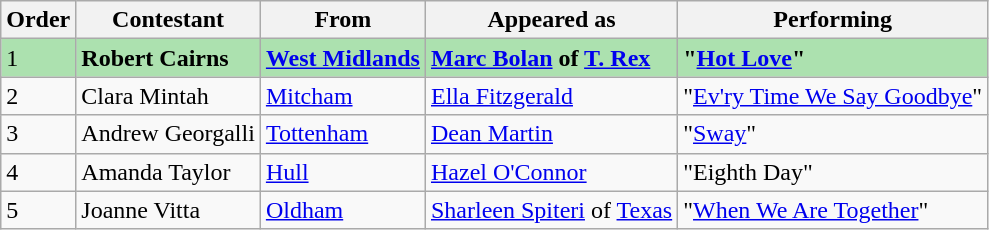<table class="wikitable">
<tr>
<th>Order</th>
<th>Contestant</th>
<th>From</th>
<th>Appeared as</th>
<th>Performing</th>
</tr>
<tr style="background:#ACE1AF;">
<td>1</td>
<td><strong>Robert Cairns</strong></td>
<td><strong><a href='#'>West Midlands</a></strong></td>
<td><strong><a href='#'>Marc Bolan</a> of <a href='#'>T. Rex</a></strong></td>
<td><strong>"<a href='#'>Hot Love</a>"</strong></td>
</tr>
<tr>
<td>2</td>
<td>Clara Mintah</td>
<td><a href='#'>Mitcham</a></td>
<td><a href='#'>Ella Fitzgerald</a></td>
<td>"<a href='#'>Ev'ry Time We Say Goodbye</a>"</td>
</tr>
<tr>
<td>3</td>
<td>Andrew Georgalli</td>
<td><a href='#'>Tottenham</a></td>
<td><a href='#'>Dean Martin</a></td>
<td>"<a href='#'>Sway</a>"</td>
</tr>
<tr>
<td>4</td>
<td>Amanda Taylor</td>
<td><a href='#'>Hull</a></td>
<td><a href='#'>Hazel O'Connor</a></td>
<td>"Eighth Day"</td>
</tr>
<tr>
<td>5</td>
<td>Joanne Vitta</td>
<td><a href='#'>Oldham</a></td>
<td><a href='#'>Sharleen Spiteri</a> of <a href='#'>Texas</a></td>
<td>"<a href='#'>When We Are Together</a>"</td>
</tr>
</table>
